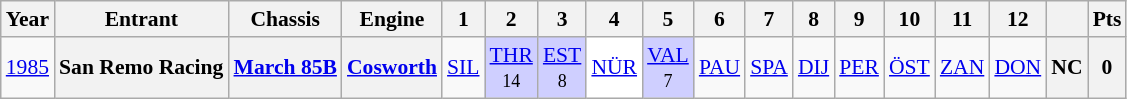<table class="wikitable" style="text-align:center; font-size:90%">
<tr>
<th>Year</th>
<th>Entrant</th>
<th>Chassis</th>
<th>Engine</th>
<th>1</th>
<th>2</th>
<th>3</th>
<th>4</th>
<th>5</th>
<th>6</th>
<th>7</th>
<th>8</th>
<th>9</th>
<th>10</th>
<th>11</th>
<th>12</th>
<th></th>
<th>Pts</th>
</tr>
<tr>
<td><a href='#'>1985</a></td>
<th>San Remo Racing</th>
<th><a href='#'>March 85B</a></th>
<th><a href='#'>Cosworth</a></th>
<td><a href='#'>SIL</a></td>
<td style="background:#CFCFFF;"><a href='#'>THR</a><br><small>14</small></td>
<td style="background:#CFCFFF;"><a href='#'>EST</a><br><small>8</small></td>
<td style="background:#FFFFFF;"><a href='#'>NÜR</a><br></td>
<td style="background:#CFCFFF;"><a href='#'>VAL</a><br><small>7</small></td>
<td><a href='#'>PAU</a></td>
<td><a href='#'>SPA</a></td>
<td><a href='#'>DIJ</a></td>
<td><a href='#'>PER</a></td>
<td><a href='#'>ÖST</a></td>
<td><a href='#'>ZAN</a></td>
<td><a href='#'>DON</a></td>
<th>NC</th>
<th>0</th>
</tr>
</table>
